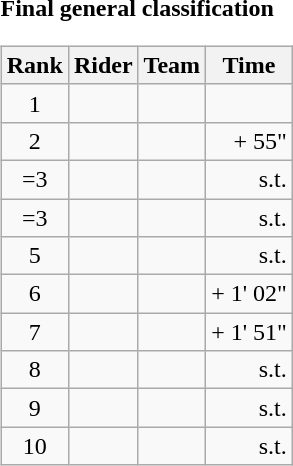<table>
<tr>
<td><strong>Final general classification</strong><br><table class="wikitable">
<tr>
<th scope="col">Rank</th>
<th scope="col">Rider</th>
<th scope="col">Team</th>
<th scope="col">Time</th>
</tr>
<tr>
<td style="text-align:center;">1</td>
<td></td>
<td></td>
<td style="text-align:right;"></td>
</tr>
<tr>
<td style="text-align:center;">2</td>
<td></td>
<td></td>
<td style="text-align:right;">+ 55"</td>
</tr>
<tr>
<td style="text-align:center;">=3</td>
<td></td>
<td></td>
<td style="text-align:right;">s.t.</td>
</tr>
<tr>
<td style="text-align:center;">=3</td>
<td></td>
<td></td>
<td style="text-align:right;">s.t.</td>
</tr>
<tr>
<td style="text-align:center;">5</td>
<td></td>
<td></td>
<td style="text-align:right;">s.t.</td>
</tr>
<tr>
<td style="text-align:center;">6</td>
<td></td>
<td></td>
<td style="text-align:right;">+ 1' 02"</td>
</tr>
<tr>
<td style="text-align:center;">7</td>
<td></td>
<td></td>
<td style="text-align:right;">+ 1' 51"</td>
</tr>
<tr>
<td style="text-align:center;">8</td>
<td></td>
<td></td>
<td style="text-align:right;">s.t.</td>
</tr>
<tr>
<td style="text-align:center;">9</td>
<td></td>
<td></td>
<td style="text-align:right;">s.t.</td>
</tr>
<tr>
<td style="text-align:center;">10</td>
<td></td>
<td></td>
<td style="text-align:right;">s.t.</td>
</tr>
</table>
</td>
</tr>
</table>
